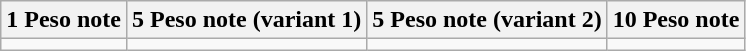<table class="wikitable">
<tr>
<th>1 Peso note</th>
<th>5 Peso note (variant 1)</th>
<th>5 Peso note (variant 2)</th>
<th>10 Peso note</th>
</tr>
<tr>
<td></td>
<td></td>
<td></td>
<td></td>
</tr>
</table>
